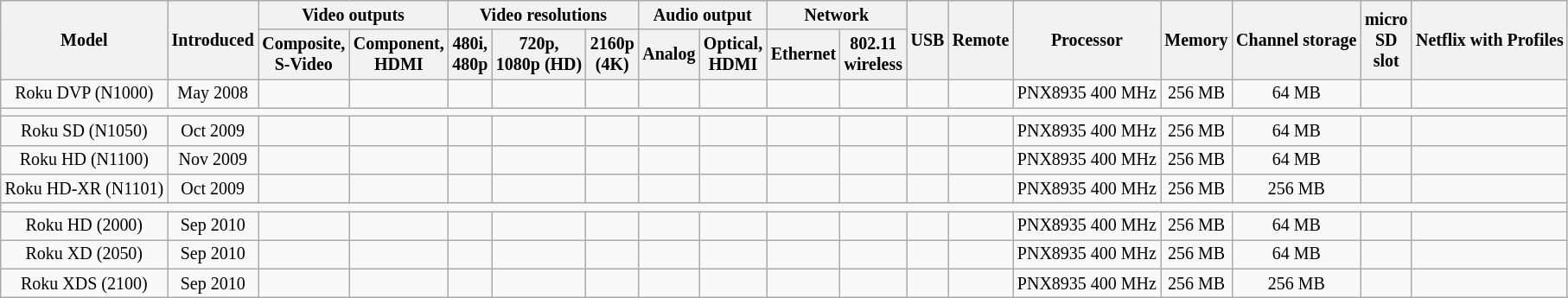<table class="wikitable" style="text-align:center; font-size: smaller;">
<tr>
<th rowspan="2">Model</th>
<th rowspan="2">Introduced</th>
<th colspan="2">Video outputs</th>
<th colspan="3">Video resolutions</th>
<th colspan="2">Audio output</th>
<th colspan="2">Network</th>
<th rowspan="2">USB</th>
<th rowspan="2">Remote</th>
<th rowspan="2">Processor</th>
<th rowspan="2">Memory</th>
<th rowspan="2">Channel storage </th>
<th rowspan="2">micro <br>SD <br>slot</th>
<th rowspan="2">Netflix with Profiles</th>
</tr>
<tr>
<th>Composite,<br>S-Video</th>
<th>Component,<br>HDMI</th>
<th>480i,<br>480p</th>
<th>720p,<br>1080p (HD)</th>
<th>2160p<br>(4K)</th>
<th>Analog</th>
<th>Optical,<br>HDMI</th>
<th>Ethernet</th>
<th>802.11<br>wireless</th>
</tr>
<tr>
<td>Roku DVP (N1000)</td>
<td>May 2008</td>
<td></td>
<td></td>
<td></td>
<td></td>
<td></td>
<td></td>
<td></td>
<td></td>
<td></td>
<td></td>
<td></td>
<td style="text-align:left;">PNX8935 400 MHz </td>
<td>256 MB</td>
<td>64 MB</td>
<td></td>
<td></td>
</tr>
<tr>
<td colspan="18"></td>
</tr>
<tr>
<td>Roku SD (N1050)</td>
<td>Oct 2009</td>
<td></td>
<td></td>
<td></td>
<td></td>
<td></td>
<td></td>
<td></td>
<td></td>
<td></td>
<td></td>
<td></td>
<td style="text-align:left;">PNX8935 400 MHz</td>
<td>256 MB</td>
<td>64 MB</td>
<td></td>
<td></td>
</tr>
<tr>
<td>Roku HD (N1100)</td>
<td>Nov 2009</td>
<td></td>
<td></td>
<td></td>
<td></td>
<td></td>
<td></td>
<td></td>
<td></td>
<td></td>
<td></td>
<td></td>
<td style="text-align:left;">PNX8935 400 MHz</td>
<td>256 MB</td>
<td>64 MB</td>
<td></td>
<td></td>
</tr>
<tr>
<td>Roku HD-XR (N1101)</td>
<td>Oct 2009</td>
<td></td>
<td></td>
<td></td>
<td></td>
<td></td>
<td></td>
<td></td>
<td></td>
<td></td>
<td></td>
<td></td>
<td style="text-align:left;">PNX8935 400 MHz</td>
<td>256 MB</td>
<td>256 MB</td>
<td></td>
<td></td>
</tr>
<tr>
<td colspan="18"></td>
</tr>
<tr>
<td>Roku HD (2000)</td>
<td>Sep 2010</td>
<td></td>
<td></td>
<td></td>
<td></td>
<td></td>
<td></td>
<td></td>
<td></td>
<td></td>
<td></td>
<td></td>
<td style="text-align:left;">PNX8935 400 MHz</td>
<td>256 MB</td>
<td>64 MB</td>
<td></td>
<td></td>
</tr>
<tr>
<td>Roku XD (2050)</td>
<td>Sep 2010</td>
<td></td>
<td></td>
<td></td>
<td></td>
<td></td>
<td></td>
<td></td>
<td></td>
<td></td>
<td></td>
<td></td>
<td style="text-align:left;">PNX8935 400 MHz</td>
<td>256 MB</td>
<td>64 MB</td>
<td></td>
<td></td>
</tr>
<tr>
<td>Roku XDS (2100)</td>
<td>Sep 2010</td>
<td></td>
<td></td>
<td></td>
<td></td>
<td></td>
<td></td>
<td></td>
<td></td>
<td></td>
<td></td>
<td></td>
<td style="text-align:left;">PNX8935 400 MHz</td>
<td>256 MB</td>
<td>256 MB</td>
<td></td>
<td></td>
</tr>
</table>
